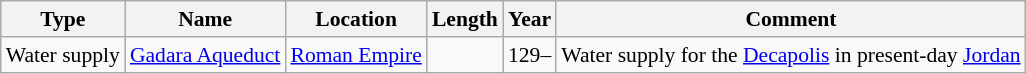<table class="wikitable sortable" style="font-size:90%">
<tr>
<th>Type</th>
<th>Name</th>
<th>Location</th>
<th>Length</th>
<th>Year</th>
<th>Comment</th>
</tr>
<tr>
<td>Water supply</td>
<td><a href='#'>Gadara Aqueduct</a></td>
<td><a href='#'>Roman Empire</a></td>
<td></td>
<td>129–</td>
<td>Water supply for the <a href='#'>Decapolis</a> in present-day <a href='#'>Jordan</a></td>
</tr>
</table>
